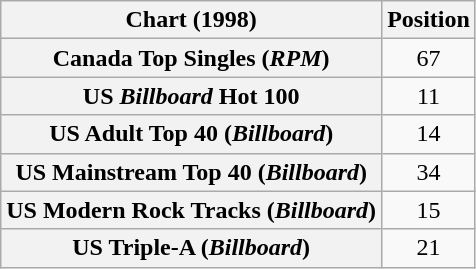<table class="wikitable sortable plainrowheaders" style="text-align:center">
<tr>
<th>Chart (1998)</th>
<th>Position</th>
</tr>
<tr>
<th scope="row">Canada Top Singles (<em>RPM</em>)</th>
<td>67</td>
</tr>
<tr>
<th scope="row">US <em>Billboard</em> Hot 100</th>
<td>11</td>
</tr>
<tr>
<th scope="row">US Adult Top 40 (<em>Billboard</em>)</th>
<td>14</td>
</tr>
<tr>
<th scope="row">US Mainstream Top 40 (<em>Billboard</em>)</th>
<td>34</td>
</tr>
<tr>
<th scope="row">US Modern Rock Tracks (<em>Billboard</em>)</th>
<td>15</td>
</tr>
<tr>
<th scope="row">US Triple-A (<em>Billboard</em>)</th>
<td>21</td>
</tr>
</table>
